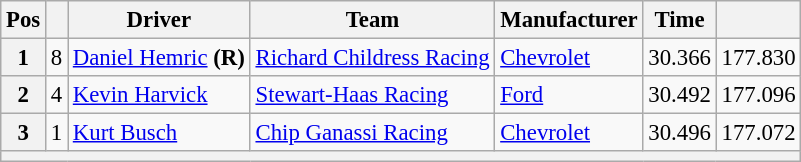<table class="wikitable" style="font-size:95%">
<tr>
<th>Pos</th>
<th></th>
<th>Driver</th>
<th>Team</th>
<th>Manufacturer</th>
<th>Time</th>
<th></th>
</tr>
<tr>
<th>1</th>
<td>8</td>
<td><a href='#'>Daniel Hemric</a> <strong>(R)</strong></td>
<td><a href='#'>Richard Childress Racing</a></td>
<td><a href='#'>Chevrolet</a></td>
<td>30.366</td>
<td>177.830</td>
</tr>
<tr>
<th>2</th>
<td>4</td>
<td><a href='#'>Kevin Harvick</a></td>
<td><a href='#'>Stewart-Haas Racing</a></td>
<td><a href='#'>Ford</a></td>
<td>30.492</td>
<td>177.096</td>
</tr>
<tr>
<th>3</th>
<td>1</td>
<td><a href='#'>Kurt Busch</a></td>
<td><a href='#'>Chip Ganassi Racing</a></td>
<td><a href='#'>Chevrolet</a></td>
<td>30.496</td>
<td>177.072</td>
</tr>
<tr>
<th colspan="7"></th>
</tr>
</table>
